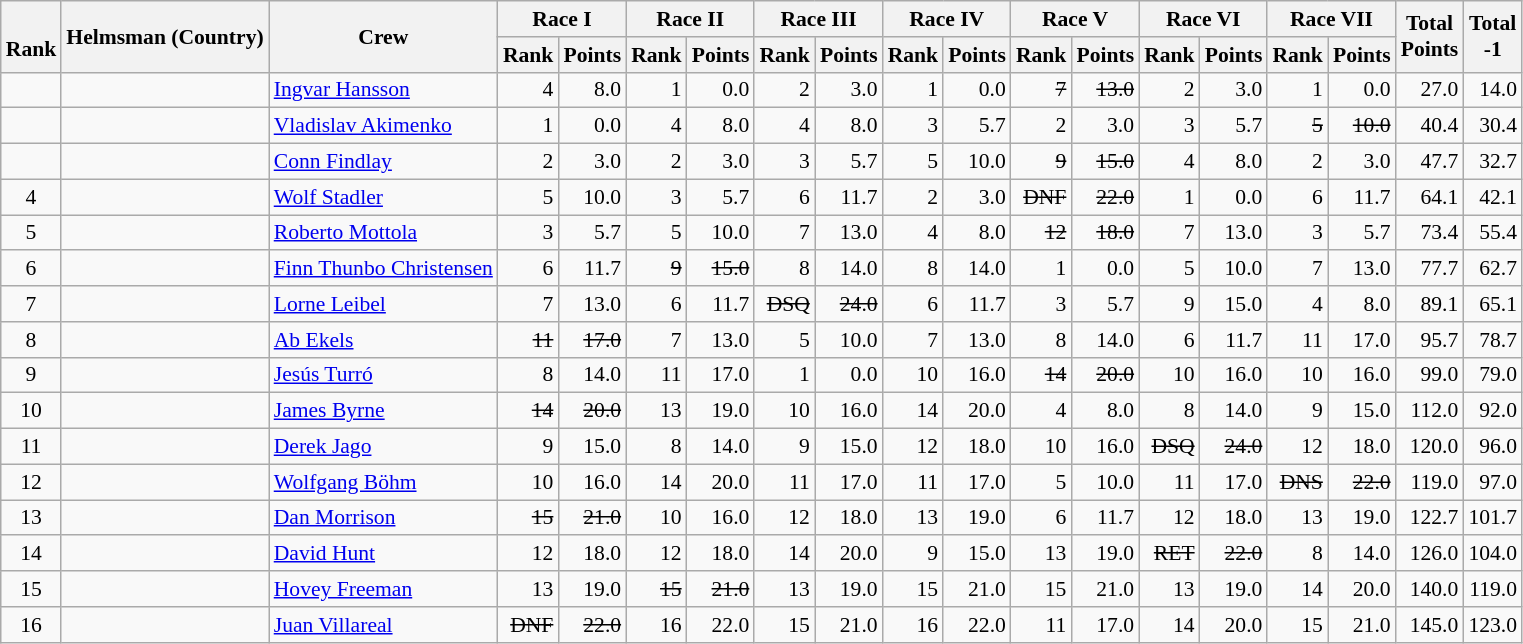<table class="wikitable" style="text-align:right; font-size:90%">
<tr>
<th rowspan="2"><br>Rank</th>
<th rowspan="2">Helmsman (Country)</th>
<th rowspan="2">Crew</th>
<th colspan="2">Race I</th>
<th colspan="2">Race II</th>
<th colspan="2">Race III</th>
<th colspan="2">Race IV</th>
<th colspan="2">Race V</th>
<th colspan="2">Race VI</th>
<th colspan="2">Race VII</th>
<th rowspan="2">Total <br>Points <br> </th>
<th rowspan="2">Total<br>-1<br> </th>
</tr>
<tr>
<th>Rank</th>
<th>Points</th>
<th>Rank</th>
<th>Points</th>
<th>Rank</th>
<th>Points</th>
<th>Rank</th>
<th>Points</th>
<th>Rank</th>
<th>Points</th>
<th>Rank</th>
<th>Points</th>
<th>Rank</th>
<th>Points</th>
</tr>
<tr>
<td align=center></td>
<td align=left></td>
<td align=left><a href='#'>Ingvar Hansson</a> </td>
<td>4</td>
<td>8.0</td>
<td>1</td>
<td>0.0</td>
<td>2</td>
<td>3.0</td>
<td>1</td>
<td>0.0</td>
<td><s>7</s></td>
<td><s>13.0</s></td>
<td>2</td>
<td>3.0</td>
<td>1</td>
<td>0.0</td>
<td>27.0</td>
<td>14.0</td>
</tr>
<tr>
<td align=center></td>
<td align=left></td>
<td align=left><a href='#'>Vladislav Akimenko</a> </td>
<td>1</td>
<td>0.0</td>
<td>4</td>
<td>8.0</td>
<td>4</td>
<td>8.0</td>
<td>3</td>
<td>5.7</td>
<td>2</td>
<td>3.0</td>
<td>3</td>
<td>5.7</td>
<td><s>5</s></td>
<td><s>10.0</s></td>
<td>40.4</td>
<td>30.4</td>
</tr>
<tr>
<td align=center></td>
<td align=left></td>
<td align=left><a href='#'>Conn Findlay</a> </td>
<td>2</td>
<td>3.0</td>
<td>2</td>
<td>3.0</td>
<td>3</td>
<td>5.7</td>
<td>5</td>
<td>10.0</td>
<td><s>9</s></td>
<td><s>15.0</s></td>
<td>4</td>
<td>8.0</td>
<td>2</td>
<td>3.0</td>
<td>47.7</td>
<td>32.7</td>
</tr>
<tr>
<td align=center>4</td>
<td align=left></td>
<td align=left><a href='#'>Wolf Stadler</a> </td>
<td>5</td>
<td>10.0</td>
<td>3</td>
<td>5.7</td>
<td>6</td>
<td>11.7</td>
<td>2</td>
<td>3.0</td>
<td><s>DNF</s></td>
<td><s>22.0</s></td>
<td>1</td>
<td>0.0</td>
<td>6</td>
<td>11.7</td>
<td>64.1</td>
<td>42.1</td>
</tr>
<tr>
<td align=center>5</td>
<td align=left></td>
<td align=left><a href='#'>Roberto Mottola</a> </td>
<td>3</td>
<td>5.7</td>
<td>5</td>
<td>10.0</td>
<td>7</td>
<td>13.0</td>
<td>4</td>
<td>8.0</td>
<td><s>12</s></td>
<td><s>18.0</s></td>
<td>7</td>
<td>13.0</td>
<td>3</td>
<td>5.7</td>
<td>73.4</td>
<td>55.4</td>
</tr>
<tr>
<td align=center>6</td>
<td align=left></td>
<td align=left><a href='#'>Finn Thunbo Christensen</a> </td>
<td>6</td>
<td>11.7</td>
<td><s>9</s></td>
<td><s>15.0</s></td>
<td>8</td>
<td>14.0</td>
<td>8</td>
<td>14.0</td>
<td>1</td>
<td>0.0</td>
<td>5</td>
<td>10.0</td>
<td>7</td>
<td>13.0</td>
<td>77.7</td>
<td>62.7</td>
</tr>
<tr>
<td align=center>7</td>
<td align=left></td>
<td align=left><a href='#'>Lorne Leibel</a> </td>
<td>7</td>
<td>13.0</td>
<td>6</td>
<td>11.7</td>
<td><s>DSQ</s></td>
<td><s>24.0</s></td>
<td>6</td>
<td>11.7</td>
<td>3</td>
<td>5.7</td>
<td>9</td>
<td>15.0</td>
<td>4</td>
<td>8.0</td>
<td>89.1</td>
<td>65.1</td>
</tr>
<tr>
<td align=center>8</td>
<td align=left></td>
<td align=left><a href='#'>Ab Ekels</a> </td>
<td><s>11</s></td>
<td><s>17.0</s></td>
<td>7</td>
<td>13.0</td>
<td>5</td>
<td>10.0</td>
<td>7</td>
<td>13.0</td>
<td>8</td>
<td>14.0</td>
<td>6</td>
<td>11.7</td>
<td>11</td>
<td>17.0</td>
<td>95.7</td>
<td>78.7</td>
</tr>
<tr>
<td align=center>9</td>
<td align=left></td>
<td align=left><a href='#'>Jesús Turró</a> </td>
<td>8</td>
<td>14.0</td>
<td>11</td>
<td>17.0</td>
<td>1</td>
<td>0.0</td>
<td>10</td>
<td>16.0</td>
<td><s>14</s></td>
<td><s>20.0</s></td>
<td>10</td>
<td>16.0</td>
<td>10</td>
<td>16.0</td>
<td>99.0</td>
<td>79.0</td>
</tr>
<tr>
<td align=center>10</td>
<td align=left></td>
<td align=left><a href='#'>James Byrne</a> </td>
<td><s>14</s></td>
<td><s>20.0</s></td>
<td>13</td>
<td>19.0</td>
<td>10</td>
<td>16.0</td>
<td>14</td>
<td>20.0</td>
<td>4</td>
<td>8.0</td>
<td>8</td>
<td>14.0</td>
<td>9</td>
<td>15.0</td>
<td>112.0</td>
<td>92.0</td>
</tr>
<tr>
<td align=center>11</td>
<td align=left></td>
<td align=left><a href='#'>Derek Jago</a> </td>
<td>9</td>
<td>15.0</td>
<td>8</td>
<td>14.0</td>
<td>9</td>
<td>15.0</td>
<td>12</td>
<td>18.0</td>
<td>10</td>
<td>16.0</td>
<td><s>DSQ</s></td>
<td><s>24.0</s></td>
<td>12</td>
<td>18.0</td>
<td>120.0</td>
<td>96.0</td>
</tr>
<tr>
<td align=center>12</td>
<td align=left></td>
<td align=left><a href='#'>Wolfgang Böhm</a> </td>
<td>10</td>
<td>16.0</td>
<td>14</td>
<td>20.0</td>
<td>11</td>
<td>17.0</td>
<td>11</td>
<td>17.0</td>
<td>5</td>
<td>10.0</td>
<td>11</td>
<td>17.0</td>
<td><s>DNS</s></td>
<td><s>22.0</s></td>
<td>119.0</td>
<td>97.0</td>
</tr>
<tr>
<td align=center>13</td>
<td align=left></td>
<td align=left><a href='#'>Dan Morrison</a> </td>
<td><s>15</s></td>
<td><s>21.0</s></td>
<td>10</td>
<td>16.0</td>
<td>12</td>
<td>18.0</td>
<td>13</td>
<td>19.0</td>
<td>6</td>
<td>11.7</td>
<td>12</td>
<td>18.0</td>
<td>13</td>
<td>19.0</td>
<td>122.7</td>
<td>101.7</td>
</tr>
<tr>
<td align=center>14</td>
<td align=left></td>
<td align=left><a href='#'>David Hunt</a> </td>
<td>12</td>
<td>18.0</td>
<td>12</td>
<td>18.0</td>
<td>14</td>
<td>20.0</td>
<td>9</td>
<td>15.0</td>
<td>13</td>
<td>19.0</td>
<td><s>RET</s></td>
<td><s>22.0</s></td>
<td>8</td>
<td>14.0</td>
<td>126.0</td>
<td>104.0</td>
</tr>
<tr>
<td align=center>15</td>
<td align=left></td>
<td align=left><a href='#'>Hovey Freeman</a> </td>
<td>13</td>
<td>19.0</td>
<td><s>15</s></td>
<td><s>21.0</s></td>
<td>13</td>
<td>19.0</td>
<td>15</td>
<td>21.0</td>
<td>15</td>
<td>21.0</td>
<td>13</td>
<td>19.0</td>
<td>14</td>
<td>20.0</td>
<td>140.0</td>
<td>119.0</td>
</tr>
<tr>
<td align=center>16</td>
<td align=left></td>
<td align=left><a href='#'>Juan Villareal</a> </td>
<td><s>DNF</s></td>
<td><s>22.0</s></td>
<td>16</td>
<td>22.0</td>
<td>15</td>
<td>21.0</td>
<td>16</td>
<td>22.0</td>
<td>11</td>
<td>17.0</td>
<td>14</td>
<td>20.0</td>
<td>15</td>
<td>21.0</td>
<td>145.0</td>
<td>123.0</td>
</tr>
</table>
